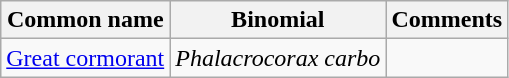<table class="wikitable">
<tr>
<th>Common name</th>
<th>Binomial</th>
<th>Comments</th>
</tr>
<tr>
<td><a href='#'>Great cormorant</a></td>
<td><em>Phalacrocorax carbo</em></td>
<td></td>
</tr>
</table>
